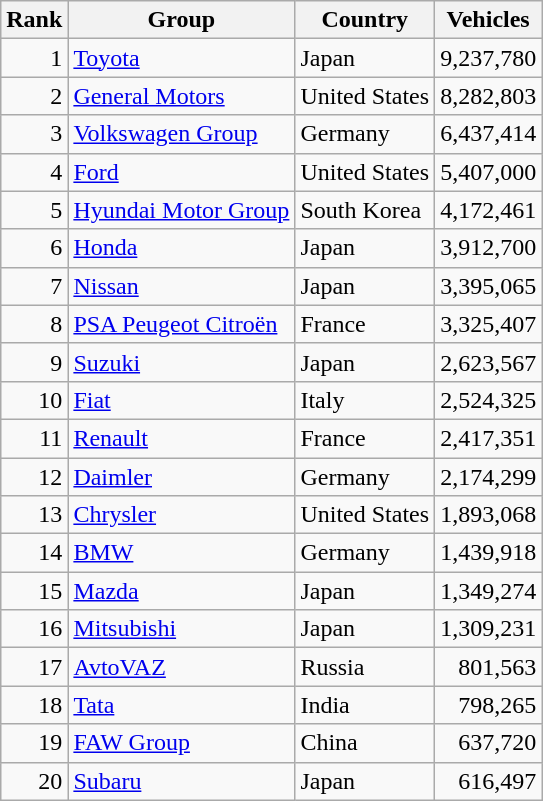<table class="wikitable sortable" style="text-align:right;">
<tr>
<th>Rank</th>
<th>Group</th>
<th>Country</th>
<th>Vehicles</th>
</tr>
<tr>
<td>1</td>
<td style="text-align:left;"><a href='#'>Toyota</a></td>
<td style="text-align:left;">Japan</td>
<td>9,237,780</td>
</tr>
<tr>
<td>2</td>
<td style="text-align:left;"><a href='#'>General Motors</a></td>
<td style="text-align:left;">United States</td>
<td>8,282,803</td>
</tr>
<tr>
<td>3</td>
<td style="text-align:left;"><a href='#'>Volkswagen Group</a></td>
<td style="text-align:left;">Germany</td>
<td>6,437,414</td>
</tr>
<tr>
<td>4</td>
<td style="text-align:left;"><a href='#'>Ford</a></td>
<td style="text-align:left;">United States</td>
<td>5,407,000</td>
</tr>
<tr>
<td>5</td>
<td style="text-align:left;"><a href='#'>Hyundai Motor Group</a></td>
<td style="text-align:left;">South Korea</td>
<td>4,172,461</td>
</tr>
<tr>
<td>6</td>
<td style="text-align:left;"><a href='#'>Honda</a></td>
<td style="text-align:left;">Japan</td>
<td>3,912,700</td>
</tr>
<tr>
<td>7</td>
<td style="text-align:left;"><a href='#'>Nissan</a></td>
<td style="text-align:left;">Japan</td>
<td>3,395,065</td>
</tr>
<tr>
<td>8</td>
<td style="text-align:left;"><a href='#'>PSA Peugeot Citroën</a></td>
<td style="text-align:left;">France</td>
<td>3,325,407</td>
</tr>
<tr>
<td>9</td>
<td style="text-align:left;"><a href='#'>Suzuki</a></td>
<td style="text-align:left;">Japan</td>
<td>2,623,567</td>
</tr>
<tr>
<td>10</td>
<td style="text-align:left;"><a href='#'>Fiat</a></td>
<td style="text-align:left;">Italy</td>
<td>2,524,325</td>
</tr>
<tr>
<td>11</td>
<td style="text-align:left;"><a href='#'>Renault</a></td>
<td style="text-align:left;">France</td>
<td>2,417,351</td>
</tr>
<tr>
<td>12</td>
<td style="text-align:left;"><a href='#'>Daimler</a></td>
<td style="text-align:left;">Germany</td>
<td>2,174,299</td>
</tr>
<tr>
<td>13</td>
<td style="text-align:left;"><a href='#'>Chrysler</a></td>
<td style="text-align:left;">United States</td>
<td>1,893,068</td>
</tr>
<tr>
<td>14</td>
<td style="text-align:left;"><a href='#'>BMW</a></td>
<td style="text-align:left;">Germany</td>
<td>1,439,918</td>
</tr>
<tr>
<td>15</td>
<td style="text-align:left;"><a href='#'>Mazda</a></td>
<td style="text-align:left;">Japan</td>
<td>1,349,274</td>
</tr>
<tr>
<td>16</td>
<td style="text-align:left;"><a href='#'>Mitsubishi</a></td>
<td style="text-align:left;">Japan</td>
<td>1,309,231</td>
</tr>
<tr>
<td>17</td>
<td style="text-align:left;"><a href='#'>AvtoVAZ</a></td>
<td style="text-align:left;">Russia</td>
<td>801,563</td>
</tr>
<tr>
<td>18</td>
<td style="text-align:left;"><a href='#'>Tata</a></td>
<td style="text-align:left;">India</td>
<td>798,265</td>
</tr>
<tr>
<td>19</td>
<td style="text-align:left;"><a href='#'>FAW Group</a></td>
<td style="text-align:left;">China</td>
<td>637,720</td>
</tr>
<tr>
<td>20</td>
<td style="text-align:left;"><a href='#'>Subaru</a></td>
<td style="text-align:left;">Japan</td>
<td>616,497</td>
</tr>
</table>
